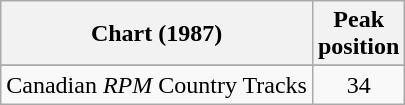<table class="wikitable sortable">
<tr>
<th align="left">Chart (1987)</th>
<th align="center">Peak<br>position</th>
</tr>
<tr>
</tr>
<tr>
<td align="left">Canadian <em>RPM</em> Country Tracks</td>
<td align="center">34</td>
</tr>
</table>
